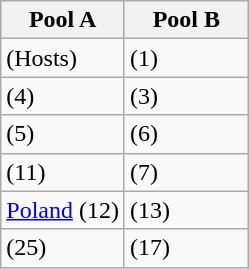<table class="wikitable">
<tr>
<th width=50%>Pool A</th>
<th width=50%>Pool B</th>
</tr>
<tr>
<td> (Hosts)</td>
<td> (1)</td>
</tr>
<tr>
<td> (4)</td>
<td> (3)</td>
</tr>
<tr>
<td> (5)</td>
<td> (6)</td>
</tr>
<tr>
<td> (11)</td>
<td> (7)</td>
</tr>
<tr>
<td> <a href='#'>Poland</a> (12)</td>
<td> (13)</td>
</tr>
<tr>
<td> (25)</td>
<td> (17)</td>
</tr>
</table>
